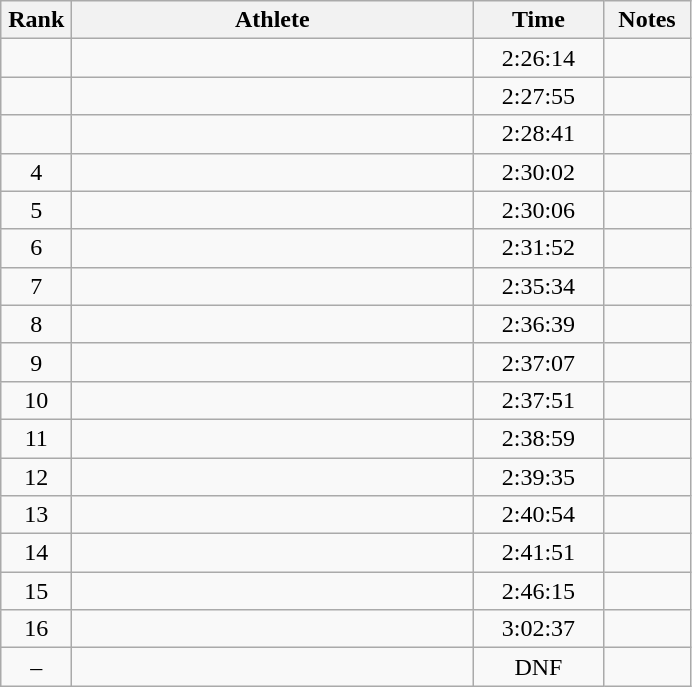<table class="wikitable" style="text-align:center">
<tr>
<th width=40>Rank</th>
<th width=260>Athlete</th>
<th width=80>Time</th>
<th width=50>Notes</th>
</tr>
<tr>
<td></td>
<td align=left></td>
<td>2:26:14</td>
<td></td>
</tr>
<tr>
<td></td>
<td align=left></td>
<td>2:27:55</td>
<td></td>
</tr>
<tr>
<td></td>
<td align=left></td>
<td>2:28:41</td>
<td></td>
</tr>
<tr>
<td>4</td>
<td align=left></td>
<td>2:30:02</td>
<td></td>
</tr>
<tr>
<td>5</td>
<td align=left></td>
<td>2:30:06</td>
<td></td>
</tr>
<tr>
<td>6</td>
<td align=left></td>
<td>2:31:52</td>
<td></td>
</tr>
<tr>
<td>7</td>
<td align=left></td>
<td>2:35:34</td>
<td></td>
</tr>
<tr>
<td>8</td>
<td align=left></td>
<td>2:36:39</td>
<td></td>
</tr>
<tr>
<td>9</td>
<td align=left></td>
<td>2:37:07</td>
<td></td>
</tr>
<tr>
<td>10</td>
<td align=left></td>
<td>2:37:51</td>
<td></td>
</tr>
<tr>
<td>11</td>
<td align=left></td>
<td>2:38:59</td>
<td></td>
</tr>
<tr>
<td>12</td>
<td align=left></td>
<td>2:39:35</td>
<td></td>
</tr>
<tr>
<td>13</td>
<td align=left></td>
<td>2:40:54</td>
<td></td>
</tr>
<tr>
<td>14</td>
<td align=left></td>
<td>2:41:51</td>
<td></td>
</tr>
<tr>
<td>15</td>
<td align=left></td>
<td>2:46:15</td>
<td></td>
</tr>
<tr>
<td>16</td>
<td align=left></td>
<td>3:02:37</td>
<td></td>
</tr>
<tr>
<td>–</td>
<td align=left></td>
<td>DNF</td>
<td></td>
</tr>
</table>
